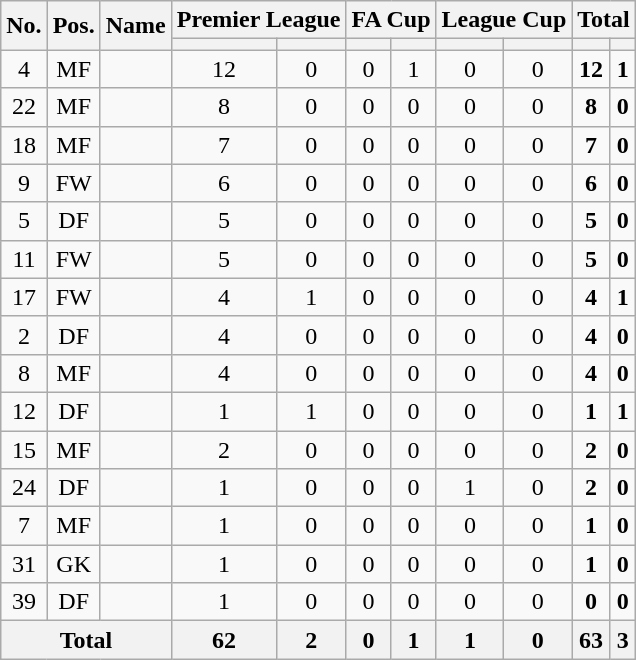<table class="wikitable sortable" style="text-align: center;">
<tr>
<th rowspan="2">No.</th>
<th rowspan="2">Pos.</th>
<th rowspan="2">Name</th>
<th colspan="2">Premier League</th>
<th colspan="2">FA Cup</th>
<th colspan="2">League Cup</th>
<th colspan="2">Total</th>
</tr>
<tr>
<th></th>
<th></th>
<th></th>
<th></th>
<th></th>
<th></th>
<th></th>
<th></th>
</tr>
<tr>
<td>4</td>
<td>MF</td>
<td></td>
<td>12</td>
<td>0</td>
<td>0</td>
<td>1</td>
<td>0</td>
<td>0</td>
<td><strong>12</strong></td>
<td><strong>1</strong></td>
</tr>
<tr>
<td>22</td>
<td>MF</td>
<td></td>
<td>8</td>
<td>0</td>
<td>0</td>
<td>0</td>
<td>0</td>
<td>0</td>
<td><strong>8</strong></td>
<td><strong>0</strong></td>
</tr>
<tr>
<td>18</td>
<td>MF</td>
<td></td>
<td>7</td>
<td>0</td>
<td>0</td>
<td>0</td>
<td>0</td>
<td>0</td>
<td><strong>7</strong></td>
<td><strong>0</strong></td>
</tr>
<tr>
<td>9</td>
<td>FW</td>
<td></td>
<td>6</td>
<td>0</td>
<td>0</td>
<td>0</td>
<td>0</td>
<td>0</td>
<td><strong>6</strong></td>
<td><strong>0</strong></td>
</tr>
<tr>
<td>5</td>
<td>DF</td>
<td></td>
<td>5</td>
<td>0</td>
<td>0</td>
<td>0</td>
<td>0</td>
<td>0</td>
<td><strong>5</strong></td>
<td><strong>0</strong></td>
</tr>
<tr>
<td>11</td>
<td>FW</td>
<td></td>
<td>5</td>
<td>0</td>
<td>0</td>
<td>0</td>
<td>0</td>
<td>0</td>
<td><strong>5</strong></td>
<td><strong>0</strong></td>
</tr>
<tr>
<td>17</td>
<td>FW</td>
<td></td>
<td>4</td>
<td>1</td>
<td>0</td>
<td>0</td>
<td>0</td>
<td>0</td>
<td><strong>4</strong></td>
<td><strong>1</strong></td>
</tr>
<tr>
<td>2</td>
<td>DF</td>
<td></td>
<td>4</td>
<td>0</td>
<td>0</td>
<td>0</td>
<td>0</td>
<td>0</td>
<td><strong>4</strong></td>
<td><strong>0</strong></td>
</tr>
<tr>
<td>8</td>
<td>MF</td>
<td></td>
<td>4</td>
<td>0</td>
<td>0</td>
<td>0</td>
<td>0</td>
<td>0</td>
<td><strong>4</strong></td>
<td><strong>0</strong></td>
</tr>
<tr>
<td>12</td>
<td>DF</td>
<td></td>
<td>1</td>
<td>1</td>
<td>0</td>
<td>0</td>
<td>0</td>
<td>0</td>
<td><strong>1</strong></td>
<td><strong>1</strong></td>
</tr>
<tr>
<td>15</td>
<td>MF</td>
<td></td>
<td>2</td>
<td>0</td>
<td>0</td>
<td>0</td>
<td>0</td>
<td>0</td>
<td><strong>2</strong></td>
<td><strong>0</strong></td>
</tr>
<tr>
<td>24</td>
<td>DF</td>
<td></td>
<td>1</td>
<td>0</td>
<td>0</td>
<td>0</td>
<td>1</td>
<td>0</td>
<td><strong>2</strong></td>
<td><strong>0</strong></td>
</tr>
<tr>
<td>7</td>
<td>MF</td>
<td></td>
<td>1</td>
<td>0</td>
<td>0</td>
<td>0</td>
<td>0</td>
<td>0</td>
<td><strong>1</strong></td>
<td><strong>0</strong></td>
</tr>
<tr>
<td>31</td>
<td>GK</td>
<td></td>
<td>1</td>
<td>0</td>
<td>0</td>
<td>0</td>
<td>0</td>
<td>0</td>
<td><strong>1</strong></td>
<td><strong>0</strong></td>
</tr>
<tr>
<td>39</td>
<td>DF</td>
<td></td>
<td>1</td>
<td>0</td>
<td>0</td>
<td>0</td>
<td>0</td>
<td>0</td>
<td><strong>0</strong></td>
<td><strong>0</strong></td>
</tr>
<tr>
<th colspan=3>Total</th>
<th>62</th>
<th>2</th>
<th>0</th>
<th>1</th>
<th>1</th>
<th>0</th>
<th>63</th>
<th>3</th>
</tr>
</table>
